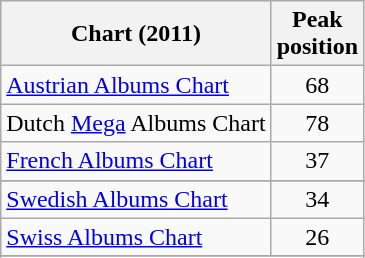<table class="wikitable sortable">
<tr>
<th>Chart (2011)</th>
<th>Peak<br>position</th>
</tr>
<tr>
<td><a href='#'>Austrian Albums Chart</a></td>
<td align="center">68</td>
</tr>
<tr>
<td>Dutch <a href='#'>Mega</a> Albums Chart</td>
<td align="center">78</td>
</tr>
<tr>
<td><a href='#'>French Albums Chart</a></td>
<td align="center">37</td>
</tr>
<tr>
</tr>
<tr>
<td><a href='#'>Swedish Albums Chart</a></td>
<td align="center">34</td>
</tr>
<tr>
<td><a href='#'>Swiss Albums Chart</a></td>
<td align="center">26</td>
</tr>
<tr>
</tr>
<tr>
</tr>
</table>
